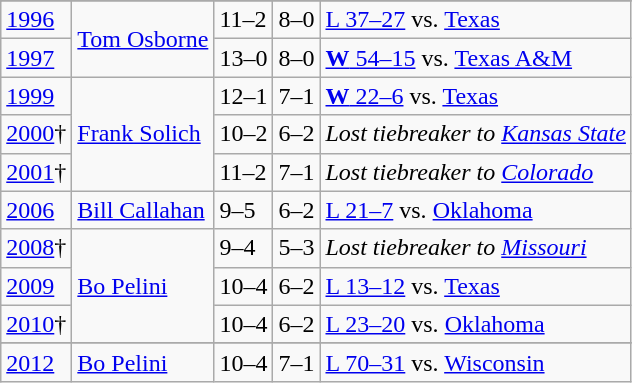<table class=wikitable>
<tr>
</tr>
<tr>
</tr>
<tr>
<td><a href='#'>1996</a></td>
<td rowspan=2><a href='#'>Tom Osborne</a></td>
<td>11–2</td>
<td>8–0</td>
<td><a href='#'>L 37–27</a> vs. <a href='#'>Texas</a></td>
</tr>
<tr>
<td><a href='#'>1997</a></td>
<td>13–0</td>
<td>8–0</td>
<td><a href='#'><strong>W</strong> 54–15</a> vs. <a href='#'>Texas A&M</a></td>
</tr>
<tr>
<td><a href='#'>1999</a></td>
<td rowspan=3><a href='#'>Frank Solich</a></td>
<td>12–1</td>
<td>7–1</td>
<td><a href='#'><strong>W</strong> 22–6</a> vs. <a href='#'>Texas</a></td>
</tr>
<tr>
<td><a href='#'>2000</a>†</td>
<td>10–2</td>
<td>6–2</td>
<td><em>Lost tiebreaker to <a href='#'>Kansas State</a></em></td>
</tr>
<tr>
<td><a href='#'>2001</a>†</td>
<td>11–2</td>
<td>7–1</td>
<td><em>Lost tiebreaker to <a href='#'>Colorado</a></em></td>
</tr>
<tr>
<td><a href='#'>2006</a></td>
<td><a href='#'>Bill Callahan</a></td>
<td>9–5</td>
<td>6–2</td>
<td><a href='#'>L 21–7</a> vs. <a href='#'>Oklahoma</a></td>
</tr>
<tr>
<td><a href='#'>2008</a>†</td>
<td rowspan=3><a href='#'>Bo Pelini</a></td>
<td>9–4</td>
<td>5–3</td>
<td><em>Lost tiebreaker to <a href='#'>Missouri</a></em></td>
</tr>
<tr>
<td><a href='#'>2009</a></td>
<td>10–4</td>
<td>6–2</td>
<td><a href='#'>L 13–12</a> vs. <a href='#'>Texas</a></td>
</tr>
<tr>
<td><a href='#'>2010</a>†</td>
<td>10–4</td>
<td>6–2</td>
<td><a href='#'>L 23–20</a> vs. <a href='#'>Oklahoma</a></td>
</tr>
<tr>
</tr>
<tr>
<td><a href='#'>2012</a></td>
<td><a href='#'>Bo Pelini</a></td>
<td>10–4</td>
<td>7–1</td>
<td><a href='#'>L 70–31</a> vs. <a href='#'>Wisconsin</a></td>
</tr>
</table>
